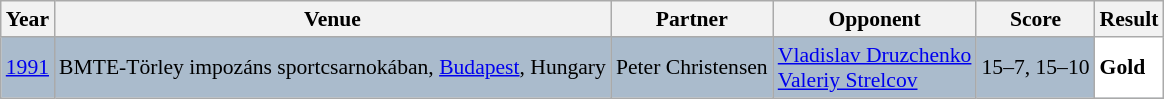<table class="sortable wikitable" style="font-size: 90%;">
<tr>
<th>Year</th>
<th>Venue</th>
<th>Partner</th>
<th>Opponent</th>
<th>Score</th>
<th>Result</th>
</tr>
<tr style="background:#AABBCC">
<td align="center"><a href='#'>1991</a></td>
<td align="left">BMTE-Törley impozáns sportcsarnokában, <a href='#'>Budapest</a>, Hungary</td>
<td align="left"> Peter Christensen</td>
<td align="left"> <a href='#'>Vladislav Druzchenko</a><br> <a href='#'>Valeriy Strelcov</a></td>
<td align="left">15–7, 15–10</td>
<td style="text-align:left; background:white"> <strong>Gold</strong></td>
</tr>
</table>
